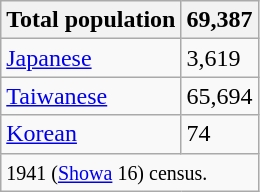<table class=wikitable>
<tr>
<th>Total population</th>
<th>69,387</th>
</tr>
<tr>
<td><a href='#'>Japanese</a></td>
<td>3,619</td>
</tr>
<tr>
<td><a href='#'>Taiwanese</a></td>
<td>65,694</td>
</tr>
<tr>
<td><a href='#'>Korean</a></td>
<td>74</td>
</tr>
<tr>
<td colspan=2><small>1941 (<a href='#'>Showa</a> 16) census.</small></td>
</tr>
</table>
